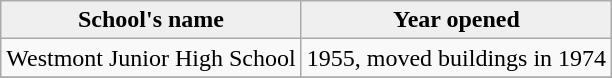<table class="wikitable">
<tr>
<th style="background:#efefef;">School's name</th>
<th style="background:#efefef;">Year opened</th>
</tr>
<tr>
<td>Westmont Junior High School</td>
<td>1955, moved buildings in 1974</td>
</tr>
<tr>
</tr>
</table>
